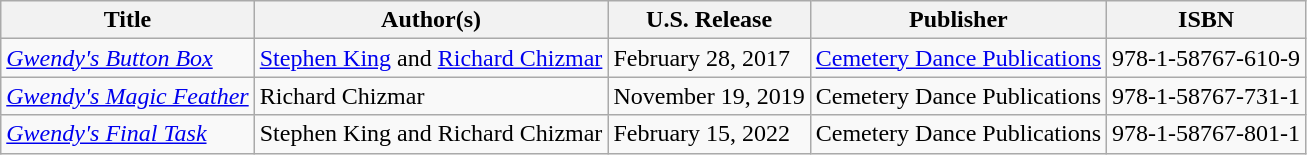<table class="wikitable">
<tr>
<th><strong>Title</strong></th>
<th><strong>Author(s)</strong></th>
<th><strong>U.S. Release</strong></th>
<th><strong>Publisher</strong></th>
<th><strong>ISBN</strong></th>
</tr>
<tr>
<td><em><a href='#'>Gwendy's Button Box</a></em></td>
<td><a href='#'>Stephen King</a> and <a href='#'>Richard Chizmar</a></td>
<td>February 28, 2017</td>
<td><a href='#'>Cemetery Dance Publications</a></td>
<td>978-1-58767-610-9</td>
</tr>
<tr>
<td><em><a href='#'>Gwendy's Magic Feather</a></em></td>
<td>Richard Chizmar</td>
<td>November 19, 2019</td>
<td>Cemetery Dance Publications</td>
<td>978-1-58767-731-1</td>
</tr>
<tr>
<td><em><a href='#'>Gwendy's Final Task</a></em></td>
<td>Stephen King and Richard Chizmar</td>
<td>February 15, 2022</td>
<td>Cemetery Dance Publications</td>
<td>978-1-58767-801-1</td>
</tr>
</table>
